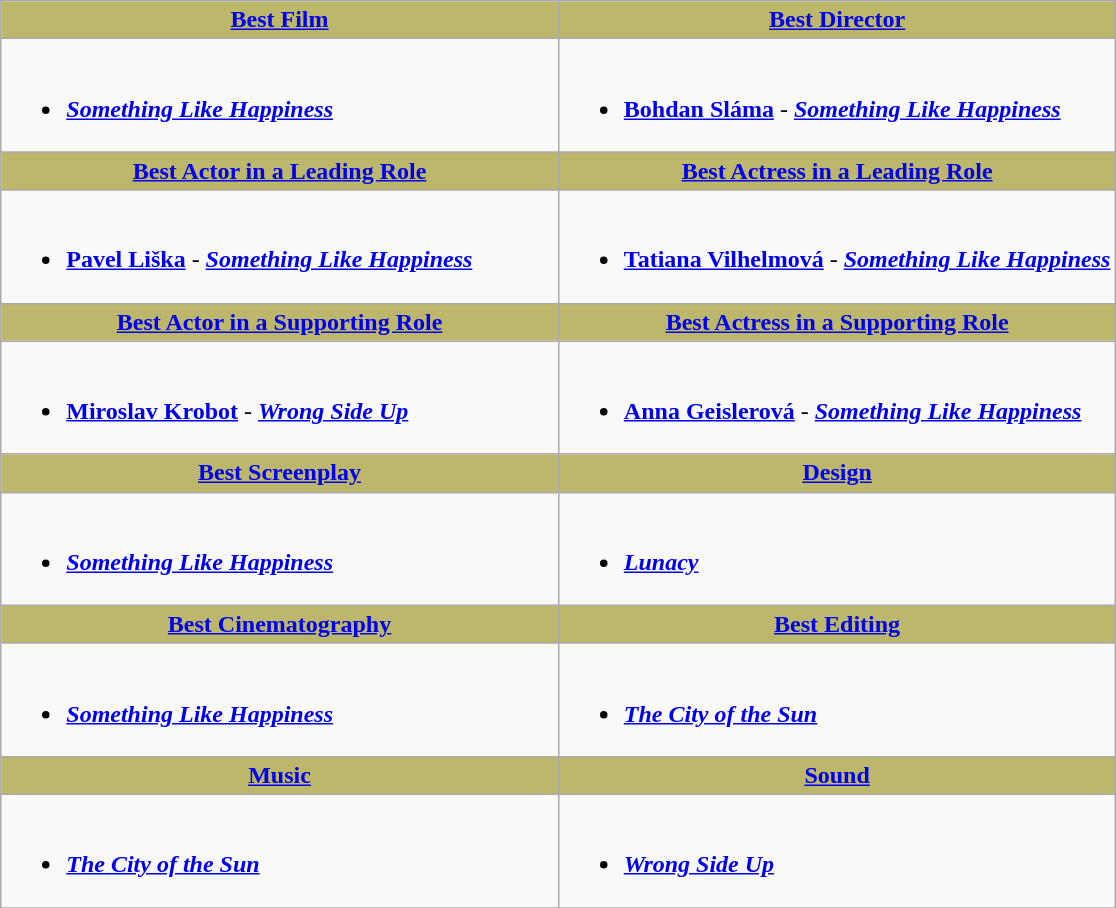<table class=wikitable>
<tr>
<th style="background:#BDB76B; width: 50%"><a href='#'>Best Film</a></th>
<th style="background:#BDB76B; width: 50%"><a href='#'>Best Director</a></th>
</tr>
<tr>
<td valign="top"><br><ul><li><strong><em><a href='#'>Something Like Happiness</a></em></strong></li></ul></td>
<td valign="top"><br><ul><li><strong><a href='#'>Bohdan Sláma</a></strong> - <strong><em><a href='#'>Something Like Happiness</a></em></strong></li></ul></td>
</tr>
<tr>
<th style="background:#BDB76B;"><a href='#'>Best Actor in a Leading Role</a></th>
<th style="background:#BDB76B;"><a href='#'>Best Actress in a Leading Role</a></th>
</tr>
<tr>
<td valign="top"><br><ul><li><strong><a href='#'>Pavel Liška</a></strong> - <strong><em><a href='#'>Something Like Happiness</a></em></strong></li></ul></td>
<td valign="top"><br><ul><li><strong><a href='#'>Tatiana Vilhelmová</a></strong> - <strong><em><a href='#'>Something Like Happiness</a></em></strong></li></ul></td>
</tr>
<tr>
<th style="background:#BDB76B;"><a href='#'>Best Actor in a Supporting Role</a></th>
<th style="background:#BDB76B;"><a href='#'>Best Actress in a Supporting Role</a></th>
</tr>
<tr>
<td valign="top"><br><ul><li><strong><a href='#'>Miroslav Krobot</a></strong> - <strong><em><a href='#'>Wrong Side Up</a></em></strong></li></ul></td>
<td valign="top"><br><ul><li><strong><a href='#'>Anna Geislerová</a></strong> - <strong><em><a href='#'>Something Like Happiness</a></em></strong></li></ul></td>
</tr>
<tr>
<th style="background:#BDB76B;"><a href='#'>Best Screenplay</a></th>
<th style="background:#BDB76B;"><a href='#'>Design</a></th>
</tr>
<tr>
<td valign="top"><br><ul><li><strong><em><a href='#'>Something Like Happiness</a></em></strong></li></ul></td>
<td valign="top"><br><ul><li><strong><em><a href='#'>Lunacy</a></em></strong></li></ul></td>
</tr>
<tr>
<th style="background:#BDB76B;"><a href='#'>Best Cinematography</a></th>
<th style="background:#BDB76B;"><a href='#'>Best Editing</a></th>
</tr>
<tr>
<td valign="top"><br><ul><li><strong><em><a href='#'>Something Like Happiness</a></em></strong></li></ul></td>
<td valign="top"><br><ul><li><strong><em><a href='#'>The City of the Sun</a></em></strong></li></ul></td>
</tr>
<tr>
<th style="background:#BDB76B;"><a href='#'>Music</a></th>
<th style="background:#BDB76B;"><a href='#'>Sound</a></th>
</tr>
<tr>
<td valign="top"><br><ul><li><strong><em><a href='#'>The City of the Sun</a></em></strong></li></ul></td>
<td valign="top"><br><ul><li><strong><em><a href='#'>Wrong Side Up</a></em></strong></li></ul></td>
</tr>
<tr>
</tr>
</table>
